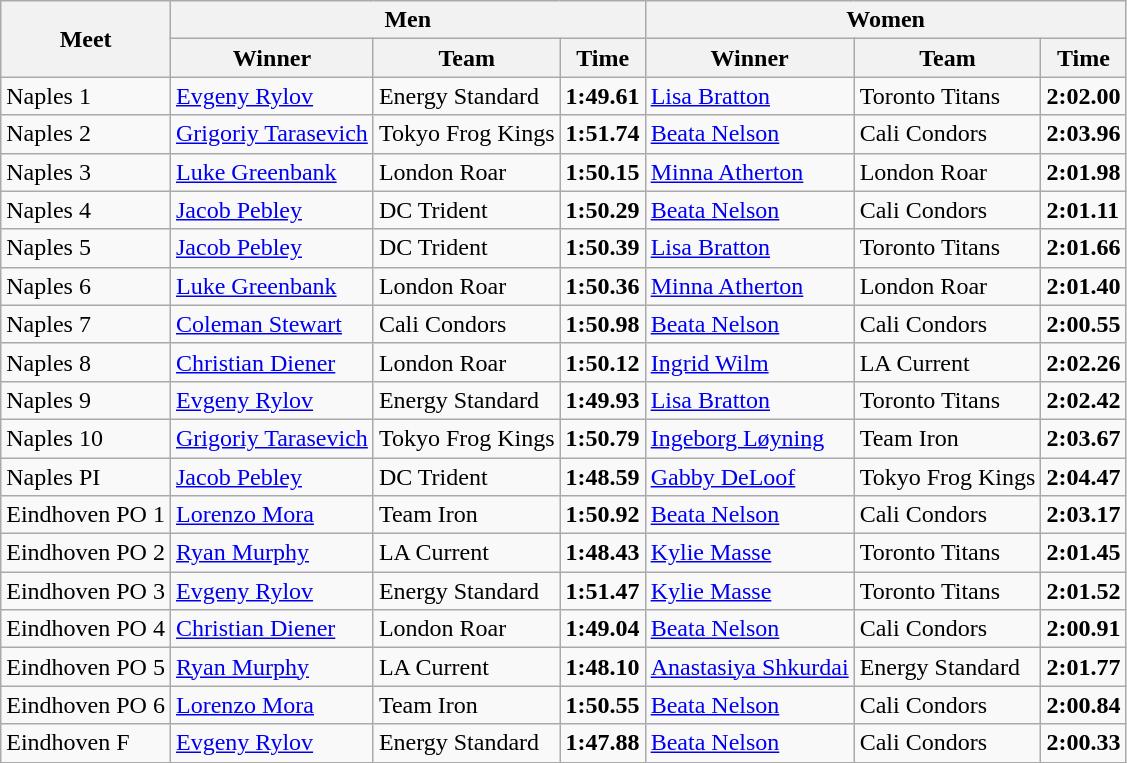<table class="wikitable">
<tr>
<th rowspan="2">Meet</th>
<th colspan="3">Men</th>
<th colspan="3">Women</th>
</tr>
<tr>
<th>Winner</th>
<th>Team</th>
<th>Time</th>
<th>Winner</th>
<th>Team</th>
<th>Time</th>
</tr>
<tr>
<td>Naples 1</td>
<td> <a href='#'>Evgeny Rylov</a></td>
<td> Energy Standard</td>
<td><strong>1:49.61 </strong></td>
<td> <a href='#'>Lisa Bratton</a></td>
<td> Toronto Titans</td>
<td><strong> 2:02.00 </strong></td>
</tr>
<tr>
<td>Naples 2</td>
<td> <a href='#'>Grigoriy Tarasevich</a></td>
<td> Tokyo Frog Kings</td>
<td><strong>1:51.74 </strong></td>
<td> <a href='#'>Beata Nelson</a></td>
<td> Cali Condors</td>
<td><strong> 2:03.96 </strong></td>
</tr>
<tr>
<td>Naples 3</td>
<td> <a href='#'>Luke Greenbank</a></td>
<td> London Roar</td>
<td><strong>1:50.15 </strong></td>
<td> <a href='#'>Minna Atherton</a></td>
<td> London Roar</td>
<td><strong> 2:01.98 </strong></td>
</tr>
<tr>
<td>Naples 4</td>
<td> <a href='#'>Jacob Pebley</a></td>
<td> DC Trident</td>
<td><strong>1:50.29 </strong></td>
<td> <a href='#'>Beata Nelson</a></td>
<td> Cali Condors</td>
<td><strong> 2:01.11 </strong></td>
</tr>
<tr>
<td>Naples 5</td>
<td> <a href='#'>Jacob Pebley</a></td>
<td> DC Trident</td>
<td><strong>1:50.39 </strong></td>
<td> <a href='#'>Lisa Bratton</a></td>
<td> Toronto Titans</td>
<td><strong> 2:01.66 </strong></td>
</tr>
<tr>
<td>Naples 6</td>
<td> <a href='#'>Luke Greenbank</a></td>
<td> London Roar</td>
<td><strong>1:50.36 </strong></td>
<td> <a href='#'>Minna Atherton</a></td>
<td> London Roar</td>
<td><strong> 2:01.40 </strong></td>
</tr>
<tr>
<td>Naples 7</td>
<td> <a href='#'>Coleman Stewart</a></td>
<td> Cali Condors</td>
<td><strong>1:50.98</strong></td>
<td> <a href='#'>Beata Nelson</a></td>
<td> Cali Condors</td>
<td><strong> 2:00.55 </strong></td>
</tr>
<tr>
<td>Naples 8</td>
<td> <a href='#'>Christian Diener</a></td>
<td> London Roar</td>
<td><strong>1:50.12</strong></td>
<td> <a href='#'>Ingrid Wilm</a></td>
<td> LA Current</td>
<td><strong>2:02.26</strong></td>
</tr>
<tr>
<td>Naples 9</td>
<td> <a href='#'>Evgeny Rylov</a></td>
<td> Energy Standard</td>
<td><strong>1:49.93 </strong></td>
<td> <a href='#'>Lisa Bratton</a></td>
<td> Toronto Titans</td>
<td><strong> 2:02.42 </strong></td>
</tr>
<tr>
<td>Naples 10</td>
<td> <a href='#'>Grigoriy Tarasevich</a></td>
<td> Tokyo Frog Kings</td>
<td><strong>1:50.79</strong></td>
<td> <a href='#'>Ingeborg Løyning</a></td>
<td> Team Iron</td>
<td><strong>2:03.67</strong></td>
</tr>
<tr>
<td>Naples PI</td>
<td> <a href='#'>Jacob Pebley</a></td>
<td> DC Trident</td>
<td><strong>1:48.59 </strong></td>
<td> <a href='#'>Gabby DeLoof</a></td>
<td> Tokyo Frog Kings</td>
<td><strong> 2:04.47 </strong></td>
</tr>
<tr>
<td>Eindhoven PO 1</td>
<td> <a href='#'>Lorenzo Mora</a></td>
<td> Team Iron</td>
<td><strong>1:50.92 </strong></td>
<td> <a href='#'>Beata Nelson</a></td>
<td> Cali Condors</td>
<td><strong> 2:03.17 </strong></td>
</tr>
<tr>
<td>Eindhoven PO 2</td>
<td> <a href='#'>Ryan Murphy</a></td>
<td> LA Current</td>
<td><strong>1:48.43 </strong></td>
<td> <a href='#'>Kylie Masse</a></td>
<td> Toronto Titans</td>
<td><strong> 2:01.45 </strong></td>
</tr>
<tr>
<td>Eindhoven PO 3</td>
<td> <a href='#'>Evgeny Rylov</a></td>
<td> Energy Standard</td>
<td><strong>1:51.47 </strong></td>
<td> <a href='#'>Kylie Masse</a></td>
<td> Toronto Titans</td>
<td><strong> 2:01.52 </strong></td>
</tr>
<tr>
<td>Eindhoven PO 4</td>
<td> <a href='#'>Christian Diener</a></td>
<td> London Roar</td>
<td><strong>1:49.04 </strong></td>
<td> <a href='#'>Beata Nelson</a></td>
<td> Cali Condors</td>
<td><strong> 2:00.91 </strong></td>
</tr>
<tr>
<td>Eindhoven PO 5</td>
<td> <a href='#'>Ryan Murphy</a></td>
<td> LA Current</td>
<td><strong>1:48.10 </strong></td>
<td> <a href='#'>Anastasiya Shkurdai</a></td>
<td> Energy Standard</td>
<td><strong> 2:01.77 </strong></td>
</tr>
<tr>
<td>Eindhoven PO 6</td>
<td> <a href='#'>Lorenzo Mora</a></td>
<td> Team Iron</td>
<td><strong>1:50.55 </strong></td>
<td> <a href='#'>Beata Nelson</a></td>
<td> Cali Condors</td>
<td><strong> 2:00.84 </strong></td>
</tr>
<tr>
<td>Eindhoven F</td>
<td> <a href='#'>Evgeny Rylov</a></td>
<td> Energy Standard</td>
<td><strong>1:47.88 </strong></td>
<td> <a href='#'>Beata Nelson</a></td>
<td> Cali Condors</td>
<td><strong> 2:00.33 </strong></td>
</tr>
</table>
